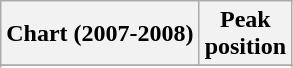<table class="wikitable">
<tr>
<th>Chart (2007-2008)</th>
<th>Peak<br>position</th>
</tr>
<tr>
</tr>
<tr>
</tr>
<tr>
</tr>
<tr>
</tr>
</table>
